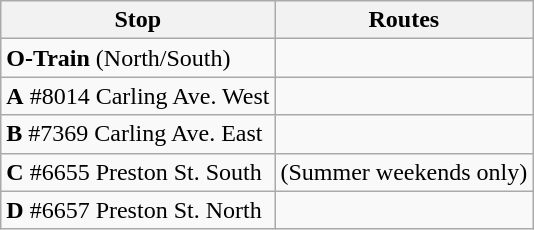<table class="wikitable">
<tr>
<th>Stop</th>
<th>Routes</th>
</tr>
<tr>
<td><strong>O-Train</strong> (North/South)</td>
<td></td>
</tr>
<tr>
<td><strong>A</strong> #8014 Carling Ave. West</td>
<td> </td>
</tr>
<tr>
<td><strong>B</strong> #7369 Carling Ave. East</td>
<td> </td>
</tr>
<tr>
<td><strong>C</strong> #6655 Preston St. South</td>
<td>  (Summer weekends only)</td>
</tr>
<tr>
<td><strong>D</strong> #6657 Preston St. North</td>
<td> </td>
</tr>
</table>
